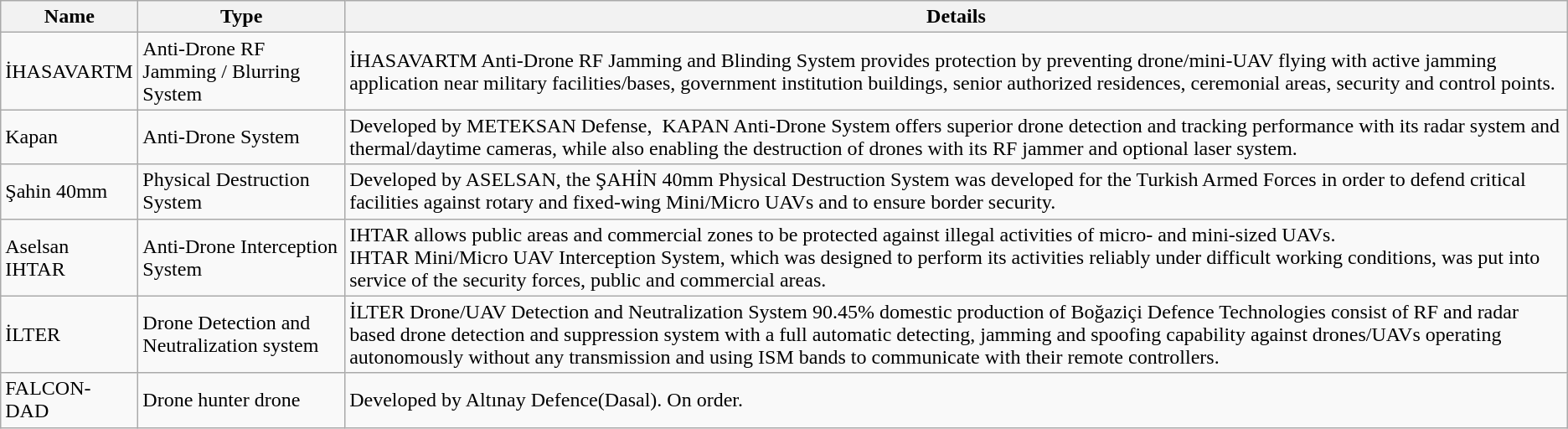<table class="wikitable">
<tr>
<th>Name</th>
<th>Type</th>
<th>Details</th>
</tr>
<tr>
<td>İHASAVARTM</td>
<td>Anti-Drone RF Jamming / Blurring System</td>
<td>İHASAVARTM Anti-Drone RF Jamming and Blinding System provides protection by preventing drone/mini-UAV flying with active jamming application near military facilities/bases, government institution buildings, senior authorized residences, ceremonial areas, security and control points.</td>
</tr>
<tr>
<td>Kapan</td>
<td>Anti-Drone System</td>
<td>Developed by METEKSAN Defense,  KAPAN Anti-Drone System offers superior drone detection and tracking performance with its radar system and thermal/daytime cameras, while also enabling the destruction of drones with its RF jammer and optional laser system.</td>
</tr>
<tr>
<td>Şahin 40mm</td>
<td>Physical Destruction System</td>
<td>Developed by ASELSAN, the ŞAHİN 40mm Physical Destruction System was developed for the Turkish Armed Forces in order to defend critical facilities against rotary and fixed-wing Mini/Micro UAVs and to ensure border security.</td>
</tr>
<tr>
<td>Aselsan IHTAR</td>
<td>Anti-Drone Interception System</td>
<td>IHTAR allows public areas and commercial zones to be protected against illegal activities of micro- and mini-sized UAVs.<br>IHTAR Mini/Micro UAV Interception System, which was designed to perform its activities reliably under difficult working conditions, was put into service of the security forces, public and commercial areas.</td>
</tr>
<tr>
<td>İLTER</td>
<td>Drone Detection and Neutralization system</td>
<td>İLTER Drone/UAV Detection and Neutralization System 90.45% domestic production of Boğaziçi Defence Technologies consist of RF and radar based drone detection and suppression system with a full automatic detecting, jamming and spoofing capability against drones/UAVs operating autonomously without any transmission and using ISM bands to communicate with their remote controllers.</td>
</tr>
<tr>
<td>FALCON-DAD</td>
<td>Drone hunter drone</td>
<td>Developed by Altınay Defence(Dasal). On order.</td>
</tr>
</table>
